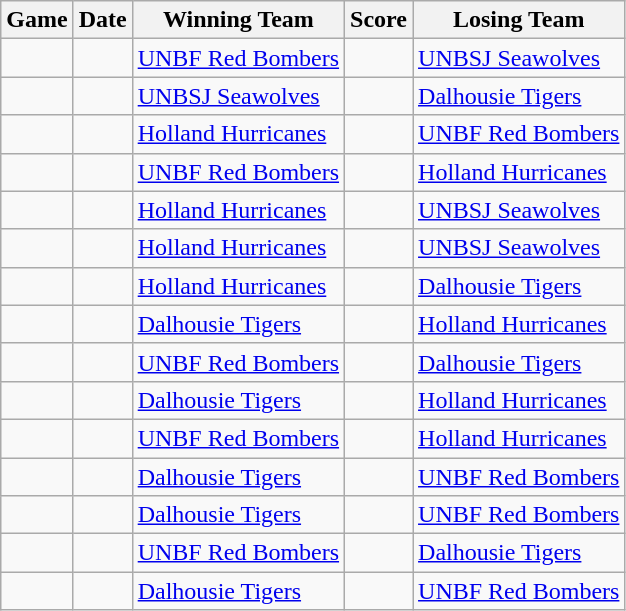<table class="wikitable sortable">
<tr>
<th>Game</th>
<th>Date</th>
<th>Winning Team</th>
<th>Score</th>
<th>Losing Team</th>
</tr>
<tr>
<td></td>
<td></td>
<td><a href='#'>UNBF Red Bombers</a></td>
<td align=center></td>
<td><a href='#'>UNBSJ Seawolves</a></td>
</tr>
<tr>
<td></td>
<td></td>
<td><a href='#'>UNBSJ Seawolves</a></td>
<td align=center></td>
<td><a href='#'>Dalhousie Tigers</a></td>
</tr>
<tr>
<td></td>
<td></td>
<td><a href='#'>Holland Hurricanes</a></td>
<td align=center></td>
<td><a href='#'>UNBF Red Bombers</a></td>
</tr>
<tr>
<td></td>
<td></td>
<td><a href='#'>UNBF Red Bombers</a></td>
<td align=center></td>
<td><a href='#'>Holland Hurricanes</a></td>
</tr>
<tr>
<td></td>
<td></td>
<td><a href='#'>Holland Hurricanes</a></td>
<td align=center></td>
<td><a href='#'>UNBSJ Seawolves</a></td>
</tr>
<tr>
<td></td>
<td></td>
<td><a href='#'>Holland Hurricanes</a></td>
<td align=center></td>
<td><a href='#'>UNBSJ Seawolves</a></td>
</tr>
<tr>
<td></td>
<td></td>
<td><a href='#'>Holland Hurricanes</a></td>
<td align=center></td>
<td><a href='#'>Dalhousie Tigers</a></td>
</tr>
<tr>
<td></td>
<td></td>
<td><a href='#'>Dalhousie Tigers</a></td>
<td align=center></td>
<td><a href='#'>Holland Hurricanes</a></td>
</tr>
<tr>
<td></td>
<td></td>
<td><a href='#'>UNBF Red Bombers</a></td>
<td align=center></td>
<td><a href='#'>Dalhousie Tigers</a></td>
</tr>
<tr>
<td></td>
<td></td>
<td><a href='#'>Dalhousie Tigers</a></td>
<td align=center></td>
<td><a href='#'>Holland Hurricanes</a></td>
</tr>
<tr>
<td></td>
<td></td>
<td><a href='#'>UNBF Red Bombers</a></td>
<td align=center></td>
<td><a href='#'>Holland Hurricanes</a></td>
</tr>
<tr>
<td></td>
<td></td>
<td><a href='#'>Dalhousie Tigers</a></td>
<td align=center></td>
<td><a href='#'>UNBF Red Bombers</a></td>
</tr>
<tr>
<td></td>
<td></td>
<td><a href='#'>Dalhousie Tigers</a></td>
<td align=center></td>
<td><a href='#'>UNBF Red Bombers</a></td>
</tr>
<tr>
<td></td>
<td></td>
<td><a href='#'>UNBF Red Bombers</a></td>
<td align=center></td>
<td><a href='#'>Dalhousie Tigers</a></td>
</tr>
<tr>
<td></td>
<td></td>
<td><a href='#'>Dalhousie Tigers</a></td>
<td align=center></td>
<td><a href='#'>UNBF Red Bombers</a></td>
</tr>
</table>
